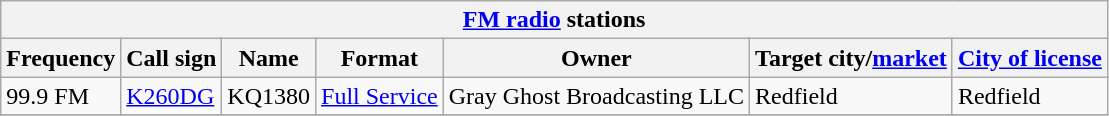<table class="wikitable">
<tr>
<th align="center" colspan="7"><strong><a href='#'>FM radio</a> stations</strong></th>
</tr>
<tr>
<th>Frequency</th>
<th>Call sign</th>
<th>Name</th>
<th>Format</th>
<th>Owner</th>
<th>Target city/<a href='#'>market</a></th>
<th><a href='#'>City of license</a></th>
</tr>
<tr>
<td>99.9 FM</td>
<td><a href='#'>K260DG</a></td>
<td>KQ1380</td>
<td><a href='#'>Full Service</a></td>
<td>Gray Ghost Broadcasting LLC</td>
<td>Redfield</td>
<td>Redfield</td>
</tr>
<tr>
</tr>
</table>
